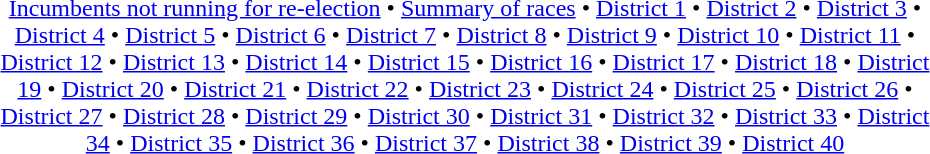<table class="toc" id="toc" summary="Contents" style="width:50%">
<tr>
<td align="center"><a href='#'>Incumbents not running for re-election</a> • <a href='#'>Summary of races</a> • <a href='#'>District 1</a> • <a href='#'>District 2</a> • <a href='#'>District 3</a> • <a href='#'>District 4</a> • <a href='#'>District 5</a> • <a href='#'>District 6</a> • <a href='#'>District 7</a> • <a href='#'>District 8</a> • <a href='#'>District 9</a> • <a href='#'>District 10</a> • <a href='#'>District 11</a> • <a href='#'>District 12</a> • <a href='#'>District 13</a> • <a href='#'>District 14</a> • <a href='#'>District 15</a> • <a href='#'>District 16</a> • <a href='#'>District 17</a> • <a href='#'>District 18</a> • <a href='#'>District 19</a> • <a href='#'>District 20</a> • <a href='#'>District 21</a> • <a href='#'>District 22</a> • <a href='#'>District 23</a> • <a href='#'>District 24</a> • <a href='#'>District 25</a> • <a href='#'>District 26</a> • <a href='#'>District 27</a> • <a href='#'>District 28</a> • <a href='#'>District 29</a> • <a href='#'>District 30</a> • <a href='#'>District 31</a> • <a href='#'>District 32</a> • <a href='#'>District 33</a> • <a href='#'>District 34</a> • <a href='#'>District 35</a> • <a href='#'>District 36</a> • <a href='#'>District 37</a> • <a href='#'>District 38</a> • <a href='#'>District 39</a> • <a href='#'>District 40</a><br></td>
</tr>
</table>
